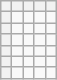<table class="wikitable">
<tr>
<th></th>
<th></th>
<th></th>
<th></th>
<th></th>
</tr>
<tr style="text-align:center">
<th></th>
<td></td>
<td></td>
<td></td>
<td></td>
</tr>
<tr style="text-align:center">
<th></th>
<td></td>
<td></td>
<td></td>
<td></td>
</tr>
<tr style="text-align:center">
<th></th>
<td></td>
<td></td>
<td></td>
<td></td>
</tr>
<tr style="text-align:center">
<th></th>
<td></td>
<td></td>
<td></td>
<td></td>
</tr>
<tr style="text-align:center">
<th></th>
<td></td>
<td></td>
<td></td>
<td></td>
</tr>
<tr style="text-align:center">
<th></th>
<td></td>
<td></td>
<td></td>
<td></td>
</tr>
</table>
